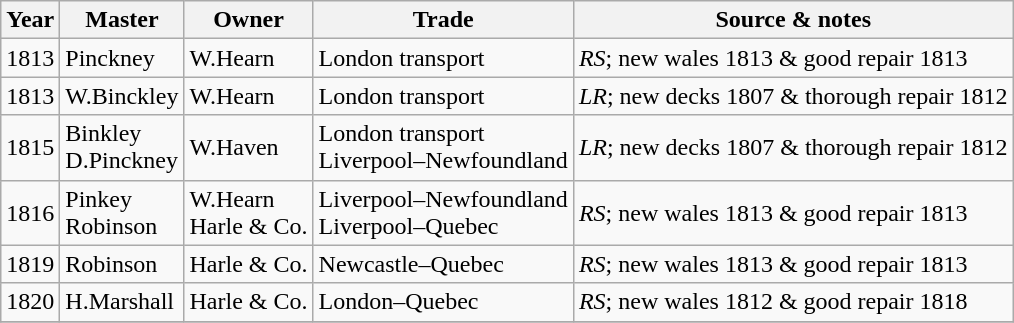<table class=" wikitable">
<tr>
<th>Year</th>
<th>Master</th>
<th>Owner</th>
<th>Trade</th>
<th>Source & notes</th>
</tr>
<tr>
<td>1813</td>
<td>Pinckney</td>
<td>W.Hearn</td>
<td>London transport</td>
<td><em>RS</em>; new wales 1813 & good repair 1813</td>
</tr>
<tr>
<td>1813</td>
<td>W.Binckley</td>
<td>W.Hearn</td>
<td>London transport</td>
<td><em>LR</em>; new decks 1807 & thorough repair 1812</td>
</tr>
<tr>
<td>1815</td>
<td>Binkley<br>D.Pinckney</td>
<td>W.Haven</td>
<td>London transport<br>Liverpool–Newfoundland</td>
<td><em>LR</em>; new decks 1807 & thorough repair 1812</td>
</tr>
<tr>
<td>1816</td>
<td>Pinkey<br>Robinson</td>
<td>W.Hearn<br>Harle & Co.</td>
<td>Liverpool–Newfoundland<br>Liverpool–Quebec</td>
<td><em>RS</em>; new wales 1813 & good repair 1813</td>
</tr>
<tr>
<td>1819</td>
<td>Robinson</td>
<td>Harle & Co.</td>
<td>Newcastle–Quebec</td>
<td><em>RS</em>; new wales 1813 & good repair 1813</td>
</tr>
<tr>
<td>1820</td>
<td>H.Marshall</td>
<td>Harle & Co.</td>
<td>London–Quebec</td>
<td><em>RS</em>; new wales 1812 & good repair 1818</td>
</tr>
<tr>
</tr>
</table>
